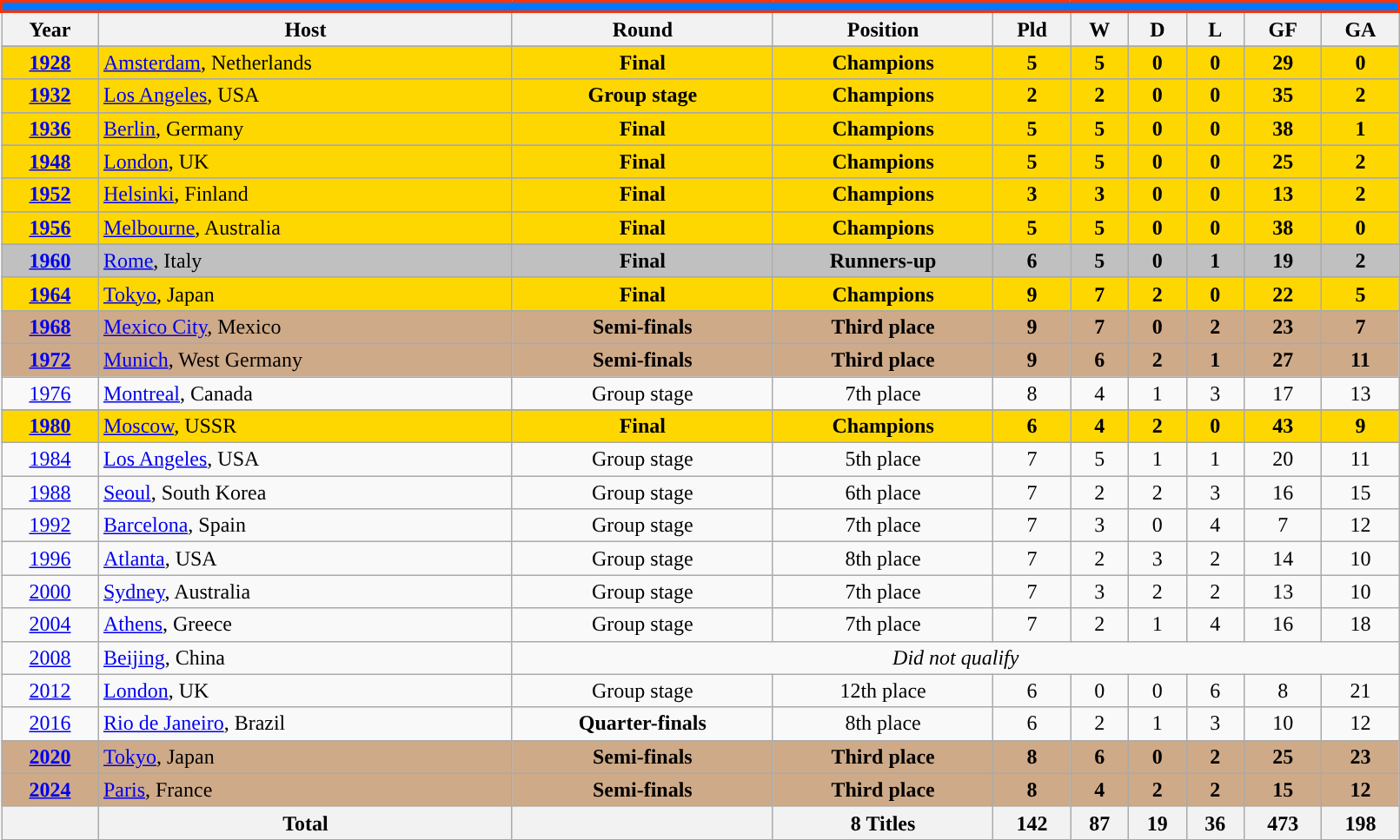<table class="wikitable" style="text-align: center; width:85%">
<tr>
<th colspan=10 style="background: #0077FF;border: 2px solid #ff3300;color: #FFFFFF;Field hockey at the Summer Olympics"></th>
</tr>
<tr>
<th>Year</th>
<th>Host</th>
<th>Round</th>
<th>Position</th>
<th>Pld</th>
<th>W</th>
<th>D</th>
<th>L</th>
<th>GF</th>
<th>GA</th>
</tr>
<tr>
</tr>
<tr bgcolor=gold>
<td><strong><a href='#'>1928</a></strong></td>
<td align=left> <a href='#'>Amsterdam</a>, Netherlands</td>
<td><strong>Final</strong></td>
<td><strong>Champions</strong></td>
<td><strong>5</strong></td>
<td><strong>5</strong></td>
<td><strong>0</strong></td>
<td><strong>0</strong></td>
<td><strong>29</strong></td>
<td><strong>0</strong></td>
</tr>
<tr>
</tr>
<tr bgcolor=gold>
<td><strong><a href='#'>1932</a></strong></td>
<td align=left> <a href='#'>Los Angeles</a>, USA</td>
<td><strong>Group stage</strong></td>
<td><strong>Champions</strong></td>
<td><strong>2</strong></td>
<td><strong>2</strong></td>
<td><strong>0</strong></td>
<td><strong>0</strong></td>
<td><strong>35</strong></td>
<td><strong>2</strong></td>
</tr>
<tr>
</tr>
<tr bgcolor=gold>
<td><strong><a href='#'>1936</a></strong></td>
<td align=left> <a href='#'>Berlin</a>, Germany</td>
<td><strong>Final</strong></td>
<td><strong>Champions</strong></td>
<td><strong>5</strong></td>
<td><strong>5</strong></td>
<td><strong>0</strong></td>
<td><strong>0</strong></td>
<td><strong>38</strong></td>
<td><strong>1</strong></td>
</tr>
<tr>
</tr>
<tr bgcolor=gold>
<td><strong><a href='#'>1948</a></strong></td>
<td align=left> <a href='#'>London</a>, UK</td>
<td><strong>Final</strong></td>
<td><strong>Champions</strong></td>
<td><strong>5</strong></td>
<td><strong>5</strong></td>
<td><strong>0</strong></td>
<td><strong>0</strong></td>
<td><strong>25</strong></td>
<td><strong>2</strong></td>
</tr>
<tr>
</tr>
<tr bgcolor=gold>
<td><strong><a href='#'>1952</a></strong></td>
<td align=left> <a href='#'>Helsinki</a>, Finland</td>
<td><strong>Final</strong></td>
<td><strong>Champions</strong></td>
<td><strong>3</strong></td>
<td><strong>3</strong></td>
<td><strong>0</strong></td>
<td><strong>0</strong></td>
<td><strong>13</strong></td>
<td><strong>2</strong></td>
</tr>
<tr>
</tr>
<tr bgcolor=gold>
<td><strong><a href='#'>1956</a></strong></td>
<td align=left> <a href='#'>Melbourne</a>, Australia</td>
<td><strong>Final</strong></td>
<td><strong>Champions</strong></td>
<td><strong>5</strong></td>
<td><strong>5</strong></td>
<td><strong>0</strong></td>
<td><strong>0</strong></td>
<td><strong>38</strong></td>
<td><strong>0</strong></td>
</tr>
<tr>
</tr>
<tr bgcolor=silver>
<td><strong><a href='#'>1960</a></strong></td>
<td align=left> <a href='#'>Rome</a>, Italy</td>
<td><strong>Final</strong></td>
<td><strong>Runners-up</strong></td>
<td><strong>6</strong></td>
<td><strong>5</strong></td>
<td><strong>0</strong></td>
<td><strong>1</strong></td>
<td><strong>19</strong></td>
<td><strong>2</strong></td>
</tr>
<tr>
</tr>
<tr bgcolor=gold>
<td><strong><a href='#'>1964</a></strong></td>
<td align=left> <a href='#'>Tokyo</a>, Japan</td>
<td><strong>Final</strong></td>
<td><strong>Champions</strong></td>
<td><strong>9</strong></td>
<td><strong>7</strong></td>
<td><strong>2</strong></td>
<td><strong>0</strong></td>
<td><strong>22</strong></td>
<td><strong>5</strong></td>
</tr>
<tr>
</tr>
<tr bgcolor=#CFAA88>
<td><strong><a href='#'>1968</a></strong></td>
<td align=left> <a href='#'>Mexico City</a>, Mexico</td>
<td><strong>Semi-finals</strong></td>
<td><strong>Third place </strong></td>
<td><strong>9</strong></td>
<td><strong>7</strong></td>
<td><strong>0</strong></td>
<td><strong>2</strong></td>
<td><strong>23</strong></td>
<td><strong>7</strong></td>
</tr>
<tr>
</tr>
<tr bgcolor=#CFAA88>
<td><strong><a href='#'>1972</a></strong></td>
<td align=left> <a href='#'>Munich</a>, West Germany</td>
<td><strong>Semi-finals</strong></td>
<td><strong> Third place</strong></td>
<td><strong>9</strong></td>
<td><strong>6</strong></td>
<td><strong>2</strong></td>
<td><strong>1</strong></td>
<td><strong>27</strong></td>
<td><strong>11</strong></td>
</tr>
<tr>
<td><a href='#'>1976</a></td>
<td align=left> <a href='#'>Montreal</a>, Canada</td>
<td>Group stage</td>
<td>7th place</td>
<td>8</td>
<td>4</td>
<td>1</td>
<td>3</td>
<td>17</td>
<td>13</td>
</tr>
<tr>
</tr>
<tr bgcolor=gold>
<td><strong><a href='#'>1980</a></strong></td>
<td align=left> <a href='#'>Moscow</a>, USSR</td>
<td><strong>Final</strong></td>
<td><strong>Champions</strong></td>
<td><strong>6</strong></td>
<td><strong>4</strong></td>
<td><strong>2</strong></td>
<td><strong>0</strong></td>
<td><strong>43</strong></td>
<td><strong>9</strong></td>
</tr>
<tr>
<td><a href='#'>1984</a></td>
<td align=left> <a href='#'>Los Angeles</a>, USA</td>
<td>Group stage</td>
<td>5th place</td>
<td>7</td>
<td>5</td>
<td>1</td>
<td>1</td>
<td>20</td>
<td>11</td>
</tr>
<tr>
<td><a href='#'>1988</a></td>
<td align=left> <a href='#'>Seoul</a>, South Korea</td>
<td>Group stage</td>
<td>6th place</td>
<td>7</td>
<td>2</td>
<td>2</td>
<td>3</td>
<td>16</td>
<td>15</td>
</tr>
<tr>
<td><a href='#'>1992</a></td>
<td align=left> <a href='#'>Barcelona</a>, Spain</td>
<td>Group stage</td>
<td>7th place</td>
<td>7</td>
<td>3</td>
<td>0</td>
<td>4</td>
<td>7</td>
<td>12</td>
</tr>
<tr>
<td><a href='#'>1996</a></td>
<td align=left> <a href='#'>Atlanta</a>, USA</td>
<td>Group stage</td>
<td>8th place</td>
<td>7</td>
<td>2</td>
<td>3</td>
<td>2</td>
<td>14</td>
<td>10</td>
</tr>
<tr>
<td><a href='#'>2000</a></td>
<td align=left> <a href='#'>Sydney</a>, Australia</td>
<td>Group stage</td>
<td>7th place</td>
<td>7</td>
<td>3</td>
<td>2</td>
<td>2</td>
<td>13</td>
<td>10</td>
</tr>
<tr>
<td><a href='#'>2004</a></td>
<td align=left> <a href='#'>Athens</a>, Greece</td>
<td>Group stage</td>
<td>7th place</td>
<td>7</td>
<td>2</td>
<td>1</td>
<td>4</td>
<td>16</td>
<td>18</td>
</tr>
<tr>
<td><a href='#'>2008</a></td>
<td align=left> <a href='#'>Beijing</a>, China</td>
<td colspan=8><em>Did not qualify</em></td>
</tr>
<tr>
<td><a href='#'>2012</a></td>
<td align=left> <a href='#'>London</a>, UK</td>
<td>Group stage</td>
<td>12th place</td>
<td>6</td>
<td>0</td>
<td>0</td>
<td>6</td>
<td>8</td>
<td>21</td>
</tr>
<tr>
<td><a href='#'>2016</a></td>
<td align=left> <a href='#'>Rio de Janeiro</a>, Brazil</td>
<td><strong>Quarter-finals</strong></td>
<td>8th place</td>
<td>6</td>
<td>2</td>
<td>1</td>
<td>3</td>
<td>10</td>
<td>12</td>
</tr>
<tr bgcolor=#CFAA88>
<td><strong><a href='#'>2020</a></strong></td>
<td align=left> <a href='#'>Tokyo</a>, Japan</td>
<td><strong>Semi-finals</strong></td>
<td><strong>Third place</strong></td>
<td><strong>8</strong></td>
<td><strong>6</strong></td>
<td><strong>0</strong></td>
<td><strong>2</strong></td>
<td><strong>25</strong></td>
<td><strong>23</strong></td>
</tr>
<tr bgcolor=#CFAA88>
<td><strong><a href='#'>2024</a></strong></td>
<td align=left> <a href='#'>Paris</a>, France</td>
<td><strong>Semi-finals</strong></td>
<td><strong>Third place</strong></td>
<td><strong>8</strong></td>
<td><strong>4</strong></td>
<td><strong>2</strong></td>
<td><strong>2</strong></td>
<td><strong>15</strong></td>
<td><strong>12</strong></td>
</tr>
<tr>
<th></th>
<th>Total</th>
<th></th>
<th>8 Titles</th>
<th>142</th>
<th>87</th>
<th>19</th>
<th>36</th>
<th>473</th>
<th>198</th>
</tr>
</table>
